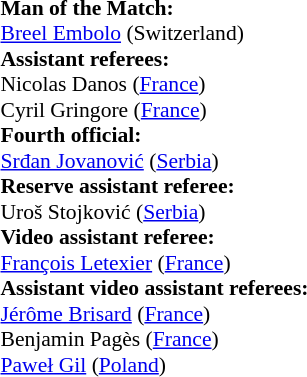<table style="width:50%;font-size:90%">
<tr>
<td><br><strong>Man of the Match:</strong>
<br><a href='#'>Breel Embolo</a> (Switzerland)<br><strong>Assistant referees:</strong>
<br>Nicolas Danos (<a href='#'>France</a>)
<br>Cyril Gringore (<a href='#'>France</a>)
<br><strong>Fourth official:</strong>
<br><a href='#'>Srđan Jovanović</a> (<a href='#'>Serbia</a>)
<br><strong>Reserve assistant referee:</strong>
<br>Uroš Stojković (<a href='#'>Serbia</a>)
<br><strong>Video assistant referee:</strong>
<br><a href='#'>François Letexier</a> (<a href='#'>France</a>)
<br><strong>Assistant video assistant referees:</strong>
<br><a href='#'>Jérôme Brisard</a> (<a href='#'>France</a>)
<br>Benjamin Pagès (<a href='#'>France</a>)
<br><a href='#'>Paweł Gil</a> (<a href='#'>Poland</a>)</td>
</tr>
</table>
